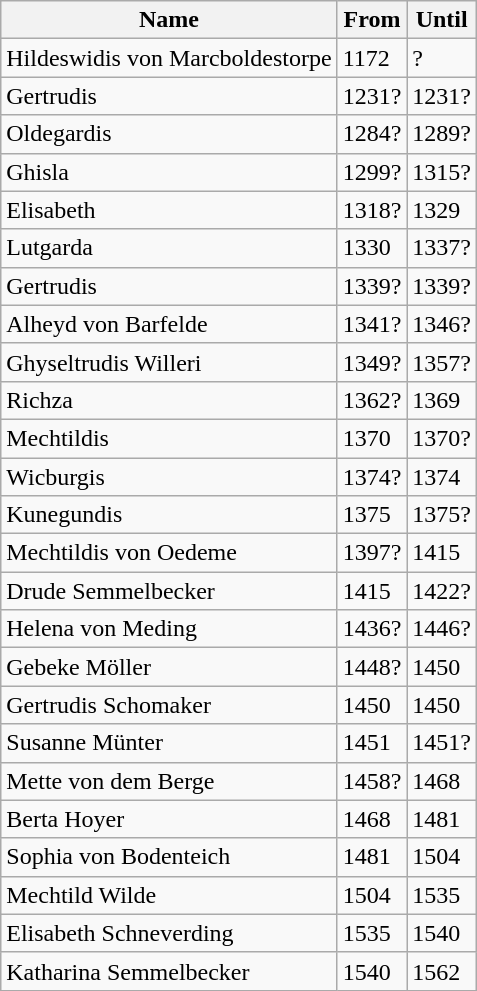<table class="wikitable" style="float:left; margin-right:1em">
<tr>
<th>Name</th>
<th>From</th>
<th>Until</th>
</tr>
<tr>
<td>Hildeswidis von Marcboldestorpe</td>
<td>1172</td>
<td>?</td>
</tr>
<tr>
<td>Gertrudis</td>
<td>1231?</td>
<td>1231?</td>
</tr>
<tr>
<td>Oldegardis</td>
<td>1284?</td>
<td>1289?</td>
</tr>
<tr>
<td>Ghisla</td>
<td>1299?</td>
<td>1315?</td>
</tr>
<tr>
<td>Elisabeth</td>
<td>1318?</td>
<td>1329</td>
</tr>
<tr>
<td>Lutgarda</td>
<td>1330</td>
<td>1337?</td>
</tr>
<tr>
<td>Gertrudis</td>
<td>1339?</td>
<td>1339?</td>
</tr>
<tr>
<td>Alheyd von Barfelde</td>
<td>1341?</td>
<td>1346?</td>
</tr>
<tr>
<td>Ghyseltrudis Willeri</td>
<td>1349?</td>
<td>1357?</td>
</tr>
<tr>
<td>Richza</td>
<td>1362?</td>
<td>1369</td>
</tr>
<tr>
<td>Mechtildis</td>
<td>1370</td>
<td>1370?</td>
</tr>
<tr>
<td>Wicburgis</td>
<td>1374?</td>
<td>1374</td>
</tr>
<tr>
<td>Kunegundis</td>
<td>1375</td>
<td>1375?</td>
</tr>
<tr>
<td>Mechtildis von Oedeme</td>
<td>1397?</td>
<td>1415</td>
</tr>
<tr>
<td>Drude Semmelbecker</td>
<td>1415</td>
<td>1422?</td>
</tr>
<tr>
<td>Helena von Meding</td>
<td>1436?</td>
<td>1446?</td>
</tr>
<tr>
<td>Gebeke Möller</td>
<td>1448?</td>
<td>1450</td>
</tr>
<tr>
<td>Gertrudis Schomaker</td>
<td>1450</td>
<td>1450</td>
</tr>
<tr>
<td>Susanne Münter</td>
<td>1451</td>
<td>1451?</td>
</tr>
<tr>
<td>Mette von dem Berge</td>
<td>1458?</td>
<td>1468</td>
</tr>
<tr>
<td>Berta Hoyer</td>
<td>1468</td>
<td>1481</td>
</tr>
<tr>
<td>Sophia von Bodenteich</td>
<td>1481</td>
<td>1504</td>
</tr>
<tr>
<td>Mechtild Wilde</td>
<td>1504</td>
<td>1535</td>
</tr>
<tr>
<td>Elisabeth Schneverding</td>
<td>1535</td>
<td>1540</td>
</tr>
<tr>
<td>Katharina Semmelbecker</td>
<td>1540</td>
<td>1562</td>
</tr>
</table>
